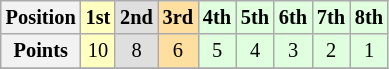<table class="wikitable sortable" style="font-size:85%; text-align:center">
<tr>
<th>Position</th>
<td style="background-color:#ffffbf"><strong>1st</strong></td>
<td style="background-color:#dfdfdf"><strong>2nd</strong></td>
<td style="background-color:#ffdf9f"><strong>3rd</strong></td>
<td style="background-color:#dfffdf"><strong>4th</strong></td>
<td style="background-color:#dfffdf"><strong>5th</strong></td>
<td style="background-color:#dfffdf"><strong>6th</strong></td>
<td style="background-color:#dfffdf"><strong>7th</strong></td>
<td style="background-color:#dfffdf"><strong>8th</strong></td>
</tr>
<tr>
<th>Points</th>
<td style="background-color:#ffffbf">10</td>
<td style="background-color:#dfdfdf">8</td>
<td style="background-color:#ffdf9f">6</td>
<td style="background-color:#dfffdf">5</td>
<td style="background-color:#dfffdf">4</td>
<td style="background-color:#dfffdf">3</td>
<td style="background-color:#dfffdf">2</td>
<td style="background-color:#dfffdf">1</td>
</tr>
<tr>
</tr>
</table>
